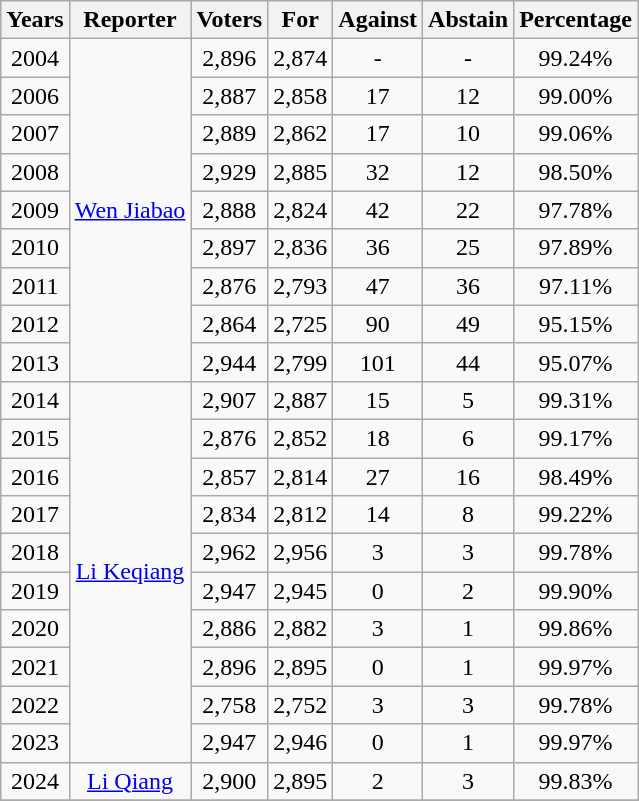<table class="wikitable sortable" style="text-align: center;">
<tr>
<th>Years</th>
<th>Reporter</th>
<th>Voters</th>
<th>For</th>
<th>Against</th>
<th>Abstain</th>
<th>Percentage</th>
</tr>
<tr>
<td>2004</td>
<td rowspan=9><a href='#'>Wen Jiabao</a></td>
<td>2,896</td>
<td>2,874</td>
<td>-</td>
<td>-</td>
<td>99.24%</td>
</tr>
<tr>
<td>2006</td>
<td>2,887</td>
<td>2,858</td>
<td>17</td>
<td>12</td>
<td>99.00%</td>
</tr>
<tr>
<td>2007</td>
<td>2,889</td>
<td>2,862</td>
<td>17</td>
<td>10</td>
<td>99.06%</td>
</tr>
<tr>
<td>2008</td>
<td>2,929</td>
<td>2,885</td>
<td>32</td>
<td>12</td>
<td>98.50%</td>
</tr>
<tr>
<td>2009</td>
<td>2,888</td>
<td>2,824</td>
<td>42</td>
<td>22</td>
<td>97.78%</td>
</tr>
<tr>
<td>2010</td>
<td>2,897</td>
<td>2,836</td>
<td>36</td>
<td>25</td>
<td>97.89%</td>
</tr>
<tr>
<td>2011</td>
<td>2,876</td>
<td>2,793</td>
<td>47</td>
<td>36</td>
<td>97.11%</td>
</tr>
<tr>
<td>2012</td>
<td>2,864</td>
<td>2,725</td>
<td>90</td>
<td>49</td>
<td>95.15%</td>
</tr>
<tr>
<td>2013</td>
<td>2,944</td>
<td>2,799</td>
<td>101</td>
<td>44</td>
<td>95.07%</td>
</tr>
<tr>
<td>2014</td>
<td rowspan="10"><a href='#'>Li Keqiang</a></td>
<td>2,907</td>
<td>2,887</td>
<td>15</td>
<td>5</td>
<td>99.31%</td>
</tr>
<tr>
<td>2015</td>
<td>2,876</td>
<td>2,852</td>
<td>18</td>
<td>6</td>
<td>99.17%</td>
</tr>
<tr>
<td>2016</td>
<td>2,857</td>
<td>2,814</td>
<td>27</td>
<td>16</td>
<td>98.49%</td>
</tr>
<tr>
<td>2017</td>
<td>2,834</td>
<td>2,812</td>
<td>14</td>
<td>8</td>
<td>99.22%</td>
</tr>
<tr>
<td>2018</td>
<td>2,962</td>
<td>2,956</td>
<td>3</td>
<td>3</td>
<td>99.78%</td>
</tr>
<tr>
<td>2019</td>
<td>2,947</td>
<td>2,945</td>
<td>0</td>
<td>2</td>
<td>99.90%</td>
</tr>
<tr>
<td>2020</td>
<td>2,886</td>
<td>2,882</td>
<td>3</td>
<td>1</td>
<td>99.86%</td>
</tr>
<tr>
<td>2021</td>
<td>2,896</td>
<td>2,895</td>
<td>0</td>
<td>1</td>
<td>99.97%</td>
</tr>
<tr>
<td>2022</td>
<td>2,758</td>
<td>2,752</td>
<td>3</td>
<td>3</td>
<td>99.78%</td>
</tr>
<tr>
<td>2023</td>
<td>2,947</td>
<td>2,946</td>
<td>0</td>
<td>1</td>
<td>99.97%</td>
</tr>
<tr>
<td>2024</td>
<td><a href='#'>Li Qiang</a></td>
<td>2,900</td>
<td>2,895</td>
<td>2</td>
<td>3</td>
<td>99.83%</td>
</tr>
<tr>
</tr>
</table>
